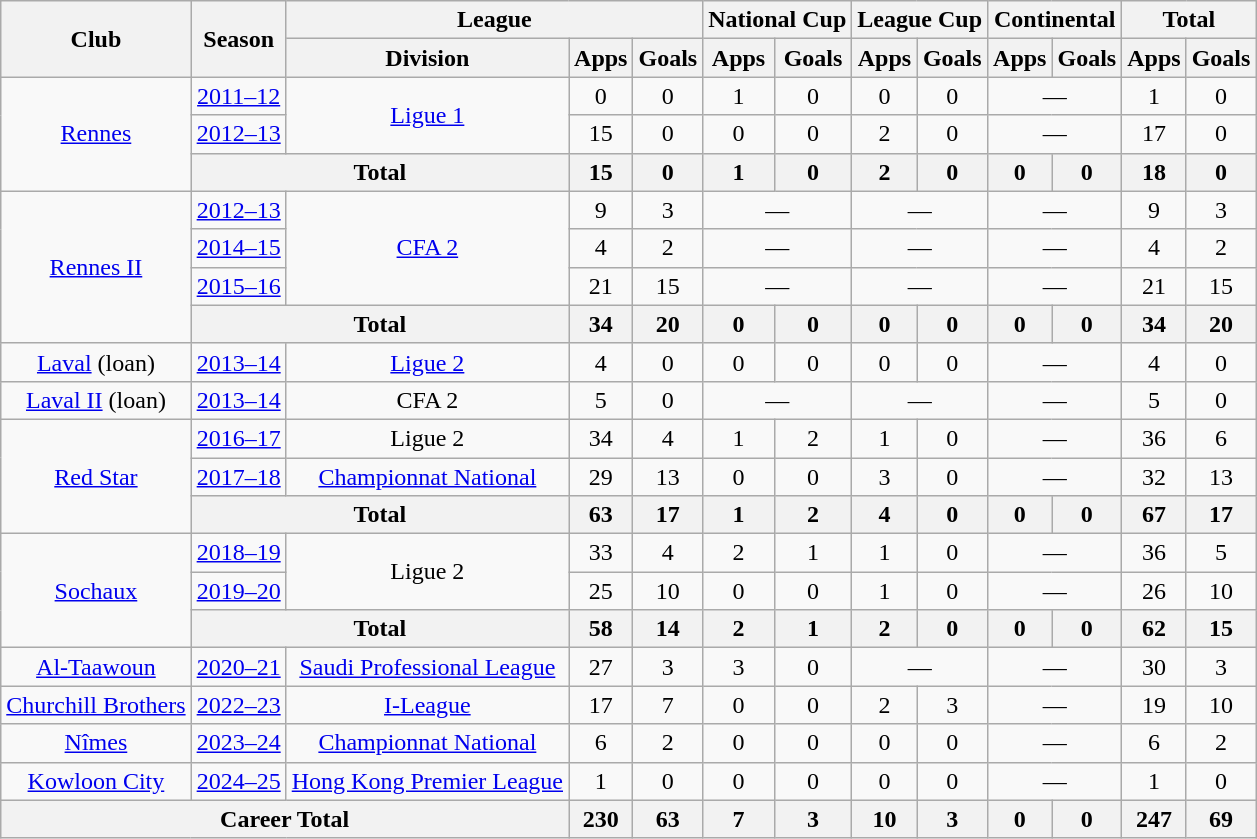<table class="wikitable" style="text-align:center">
<tr>
<th rowspan="2">Club</th>
<th rowspan="2">Season</th>
<th colspan="3">League</th>
<th colspan="2">National Cup</th>
<th colspan="2">League Cup</th>
<th colspan="2">Continental</th>
<th colspan="2">Total</th>
</tr>
<tr>
<th>Division</th>
<th>Apps</th>
<th>Goals</th>
<th>Apps</th>
<th>Goals</th>
<th>Apps</th>
<th>Goals</th>
<th>Apps</th>
<th>Goals</th>
<th>Apps</th>
<th>Goals</th>
</tr>
<tr>
<td rowspan="3"><a href='#'>Rennes</a></td>
<td><a href='#'>2011–12</a></td>
<td rowspan="2"><a href='#'>Ligue 1</a></td>
<td>0</td>
<td>0</td>
<td>1</td>
<td>0</td>
<td>0</td>
<td>0</td>
<td colspan="2">—</td>
<td>1</td>
<td>0</td>
</tr>
<tr>
<td><a href='#'>2012–13</a></td>
<td>15</td>
<td>0</td>
<td>0</td>
<td>0</td>
<td>2</td>
<td>0</td>
<td colspan="2">—</td>
<td>17</td>
<td>0</td>
</tr>
<tr>
<th colspan="2">Total</th>
<th>15</th>
<th>0</th>
<th>1</th>
<th>0</th>
<th>2</th>
<th>0</th>
<th>0</th>
<th>0</th>
<th>18</th>
<th>0</th>
</tr>
<tr>
<td rowspan="4"><a href='#'>Rennes II</a></td>
<td><a href='#'>2012–13</a></td>
<td rowspan="3"><a href='#'>CFA 2</a></td>
<td>9</td>
<td>3</td>
<td colspan="2">—</td>
<td colspan="2">—</td>
<td colspan="2">—</td>
<td>9</td>
<td>3</td>
</tr>
<tr>
<td><a href='#'>2014–15</a></td>
<td>4</td>
<td>2</td>
<td colspan="2">—</td>
<td colspan="2">—</td>
<td colspan="2">—</td>
<td>4</td>
<td>2</td>
</tr>
<tr>
<td><a href='#'>2015–16</a></td>
<td>21</td>
<td>15</td>
<td colspan="2">—</td>
<td colspan="2">—</td>
<td colspan="2">—</td>
<td>21</td>
<td>15</td>
</tr>
<tr>
<th colspan="2">Total</th>
<th>34</th>
<th>20</th>
<th>0</th>
<th>0</th>
<th>0</th>
<th>0</th>
<th>0</th>
<th>0</th>
<th>34</th>
<th>20</th>
</tr>
<tr>
<td rowspan="1"><a href='#'>Laval</a> (loan)</td>
<td><a href='#'>2013–14</a></td>
<td rowspan="1"><a href='#'>Ligue 2</a></td>
<td>4</td>
<td>0</td>
<td>0</td>
<td>0</td>
<td>0</td>
<td>0</td>
<td colspan="2">—</td>
<td>4</td>
<td>0</td>
</tr>
<tr>
<td rowspan="1"><a href='#'>Laval II</a> (loan)</td>
<td><a href='#'>2013–14</a></td>
<td rowspan="1">CFA 2</td>
<td>5</td>
<td>0</td>
<td colspan="2">—</td>
<td colspan="2">—</td>
<td colspan="2">—</td>
<td>5</td>
<td>0</td>
</tr>
<tr>
<td rowspan="3"><a href='#'>Red Star</a></td>
<td><a href='#'>2016–17</a></td>
<td rowspan="1">Ligue 2</td>
<td>34</td>
<td>4</td>
<td>1</td>
<td>2</td>
<td>1</td>
<td>0</td>
<td colspan="2">—</td>
<td>36</td>
<td>6</td>
</tr>
<tr>
<td><a href='#'>2017–18</a></td>
<td rowspan="1"><a href='#'>Championnat National</a></td>
<td>29</td>
<td>13</td>
<td>0</td>
<td>0</td>
<td>3</td>
<td>0</td>
<td colspan="2">—</td>
<td>32</td>
<td>13</td>
</tr>
<tr>
<th colspan="2">Total</th>
<th>63</th>
<th>17</th>
<th>1</th>
<th>2</th>
<th>4</th>
<th>0</th>
<th>0</th>
<th>0</th>
<th>67</th>
<th>17</th>
</tr>
<tr>
<td rowspan="3"><a href='#'>Sochaux</a></td>
<td><a href='#'>2018–19</a></td>
<td rowspan="2">Ligue 2</td>
<td>33</td>
<td>4</td>
<td>2</td>
<td>1</td>
<td>1</td>
<td>0</td>
<td colspan="2">—</td>
<td>36</td>
<td>5</td>
</tr>
<tr>
<td><a href='#'>2019–20</a></td>
<td>25</td>
<td>10</td>
<td>0</td>
<td>0</td>
<td>1</td>
<td>0</td>
<td colspan="2">—</td>
<td>26</td>
<td>10</td>
</tr>
<tr>
<th colspan="2">Total</th>
<th>58</th>
<th>14</th>
<th>2</th>
<th>1</th>
<th>2</th>
<th>0</th>
<th>0</th>
<th>0</th>
<th>62</th>
<th>15</th>
</tr>
<tr>
<td rowspan="1"><a href='#'>Al-Taawoun</a></td>
<td><a href='#'>2020–21</a></td>
<td rowspan="1"><a href='#'>Saudi Professional League</a></td>
<td>27</td>
<td>3</td>
<td>3</td>
<td>0</td>
<td colspan="2">—</td>
<td colspan="2">—</td>
<td>30</td>
<td>3</td>
</tr>
<tr>
<td><a href='#'>Churchill Brothers</a></td>
<td><a href='#'>2022–23</a></td>
<td rowspan="1"><a href='#'>I-League</a></td>
<td>17</td>
<td>7</td>
<td>0</td>
<td>0</td>
<td>2</td>
<td>3</td>
<td colspan="2">—</td>
<td>19</td>
<td>10</td>
</tr>
<tr>
<td rowspan="1"><a href='#'>Nîmes</a></td>
<td><a href='#'>2023–24</a></td>
<td rowspan="1"><a href='#'>Championnat National</a></td>
<td>6</td>
<td>2</td>
<td>0</td>
<td>0</td>
<td>0</td>
<td>0</td>
<td colspan="2">—</td>
<td>6</td>
<td>2</td>
</tr>
<tr>
<td rowspan="1"><a href='#'>Kowloon City</a></td>
<td><a href='#'>2024–25</a></td>
<td><a href='#'>Hong Kong Premier League</a></td>
<td>1</td>
<td>0</td>
<td>0</td>
<td>0</td>
<td>0</td>
<td>0</td>
<td colspan="2">—</td>
<td>1</td>
<td>0</td>
</tr>
<tr>
<th colspan="3">Career Total</th>
<th>230</th>
<th>63</th>
<th>7</th>
<th>3</th>
<th>10</th>
<th>3</th>
<th>0</th>
<th>0</th>
<th>247</th>
<th>69</th>
</tr>
</table>
